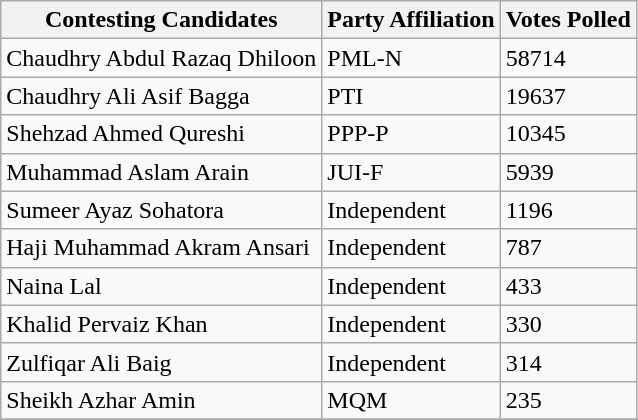<table class="wikitable sortable">
<tr>
<th>Contesting Candidates</th>
<th>Party Affiliation</th>
<th>Votes Polled</th>
</tr>
<tr>
<td>Chaudhry Abdul Razaq Dhiloon</td>
<td>PML-N</td>
<td>58714</td>
</tr>
<tr>
<td>Chaudhry Ali Asif Bagga</td>
<td>PTI</td>
<td>19637</td>
</tr>
<tr>
<td>Shehzad Ahmed Qureshi</td>
<td>PPP-P</td>
<td>10345</td>
</tr>
<tr>
<td>Muhammad Aslam Arain</td>
<td>JUI-F</td>
<td>5939</td>
</tr>
<tr>
<td>Sumeer Ayaz Sohatora</td>
<td>Independent</td>
<td>1196</td>
</tr>
<tr>
<td>Haji Muhammad Akram Ansari</td>
<td>Independent</td>
<td>787</td>
</tr>
<tr>
<td>Naina Lal</td>
<td>Independent</td>
<td>433</td>
</tr>
<tr>
<td>Khalid Pervaiz Khan</td>
<td>Independent</td>
<td>330</td>
</tr>
<tr>
<td>Zulfiqar Ali Baig</td>
<td>Independent</td>
<td>314</td>
</tr>
<tr>
<td>Sheikh Azhar Amin</td>
<td>MQM</td>
<td>235</td>
</tr>
<tr>
</tr>
</table>
